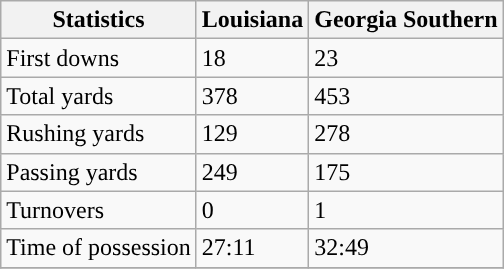<table class="wikitable">
<tr>
<th>Statistics</th>
<th>Louisiana</th>
<th>Georgia Southern</th>
</tr>
<tr>
<td>First downs</td>
<td>18</td>
<td>23</td>
</tr>
<tr>
<td>Total yards</td>
<td>378</td>
<td>453</td>
</tr>
<tr>
<td>Rushing yards</td>
<td>129</td>
<td>278</td>
</tr>
<tr>
<td>Passing yards</td>
<td>249</td>
<td>175</td>
</tr>
<tr>
<td>Turnovers</td>
<td>0</td>
<td>1</td>
</tr>
<tr>
<td>Time of possession</td>
<td>27:11</td>
<td>32:49</td>
</tr>
<tr>
</tr>
</table>
